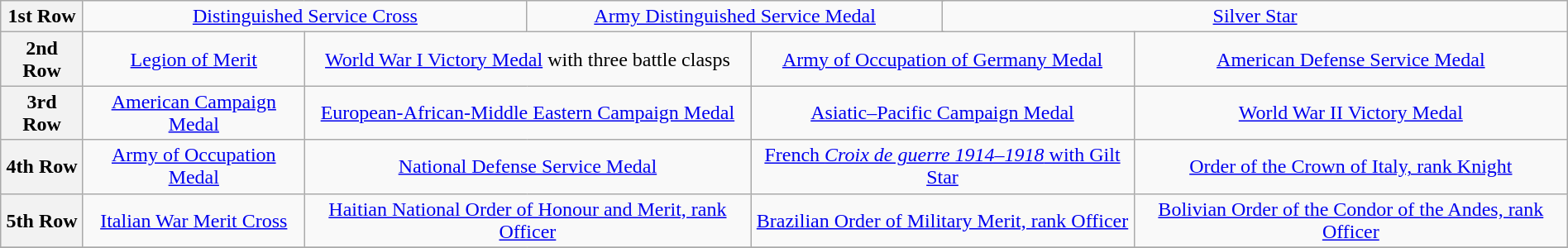<table class="wikitable" style="margin:1em auto; text-align:center;">
<tr>
<th>1st Row</th>
<td colspan="5"><a href='#'>Distinguished Service Cross</a></td>
<td colspan="6"><a href='#'>Army Distinguished Service Medal</a></td>
<td colspan="7"><a href='#'>Silver Star</a></td>
</tr>
<tr>
<th>2nd Row</th>
<td colspan="4"><a href='#'>Legion of Merit</a></td>
<td colspan="4"><a href='#'>World War I Victory Medal</a> with three battle clasps</td>
<td colspan="4"><a href='#'>Army of Occupation of Germany Medal</a></td>
<td colspan="4"><a href='#'>American Defense Service Medal</a></td>
</tr>
<tr>
<th>3rd Row</th>
<td colspan="4"><a href='#'>American Campaign Medal</a></td>
<td colspan="4"><a href='#'>European-African-Middle Eastern Campaign Medal</a></td>
<td colspan="4"><a href='#'>Asiatic–Pacific Campaign Medal</a></td>
<td colspan="4"><a href='#'>World War II Victory Medal</a></td>
</tr>
<tr>
<th>4th Row</th>
<td colspan="4"><a href='#'>Army of Occupation Medal</a></td>
<td colspan="4"><a href='#'>National Defense Service Medal</a></td>
<td colspan="4"><a href='#'>French <em>Croix de guerre 1914–1918</em> with Gilt Star</a></td>
<td colspan="4"><a href='#'>Order of the Crown of Italy, rank Knight</a></td>
</tr>
<tr>
<th>5th Row</th>
<td colspan="4"><a href='#'>Italian War Merit Cross</a></td>
<td colspan="4"><a href='#'>Haitian National Order of Honour and Merit, rank Officer</a></td>
<td colspan="4"><a href='#'>Brazilian Order of Military Merit, rank Officer</a></td>
<td colspan="4"><a href='#'>Bolivian Order of the Condor of the Andes, rank Officer</a></td>
</tr>
<tr>
</tr>
</table>
